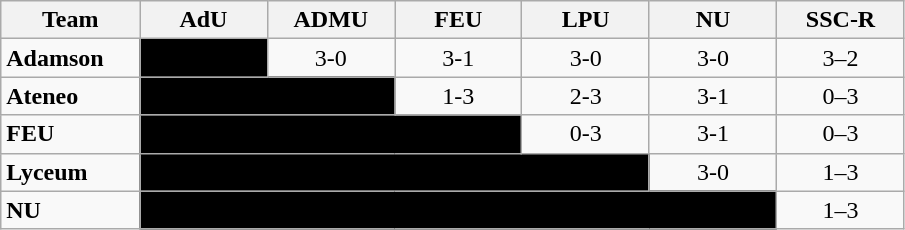<table class=wikitable style="text-align:center;">
<tr>
<th width=12%>Team</th>
<th width=11%>AdU</th>
<th width=11%>ADMU</th>
<th width=11%>FEU</th>
<th width=11%>LPU</th>
<th width=11%>NU</th>
<th width=11%>SSC-R</th>
</tr>
<tr>
<td align=left><strong>Adamson</strong></td>
<td bgcolor=black></td>
<td>3-0</td>
<td>3-1</td>
<td>3-0</td>
<td>3-0</td>
<td>3–2</td>
</tr>
<tr>
<td align=left><strong>Ateneo</strong></td>
<td colspan="2" style="background:black;"></td>
<td>1-3</td>
<td>2-3</td>
<td>3-1</td>
<td>0–3</td>
</tr>
<tr>
<td align=left><strong>FEU</strong></td>
<td colspan="3" style="background:black;">3-1</td>
<td>0-3</td>
<td>3-1</td>
<td>0–3</td>
</tr>
<tr>
<td align=left><strong>Lyceum</strong></td>
<td colspan="4" style="background:black;"></td>
<td>3-0</td>
<td>1–3</td>
</tr>
<tr>
<td align=left><strong>NU</strong></td>
<td colspan="5" style="background:black;"></td>
<td>1–3</td>
</tr>
</table>
